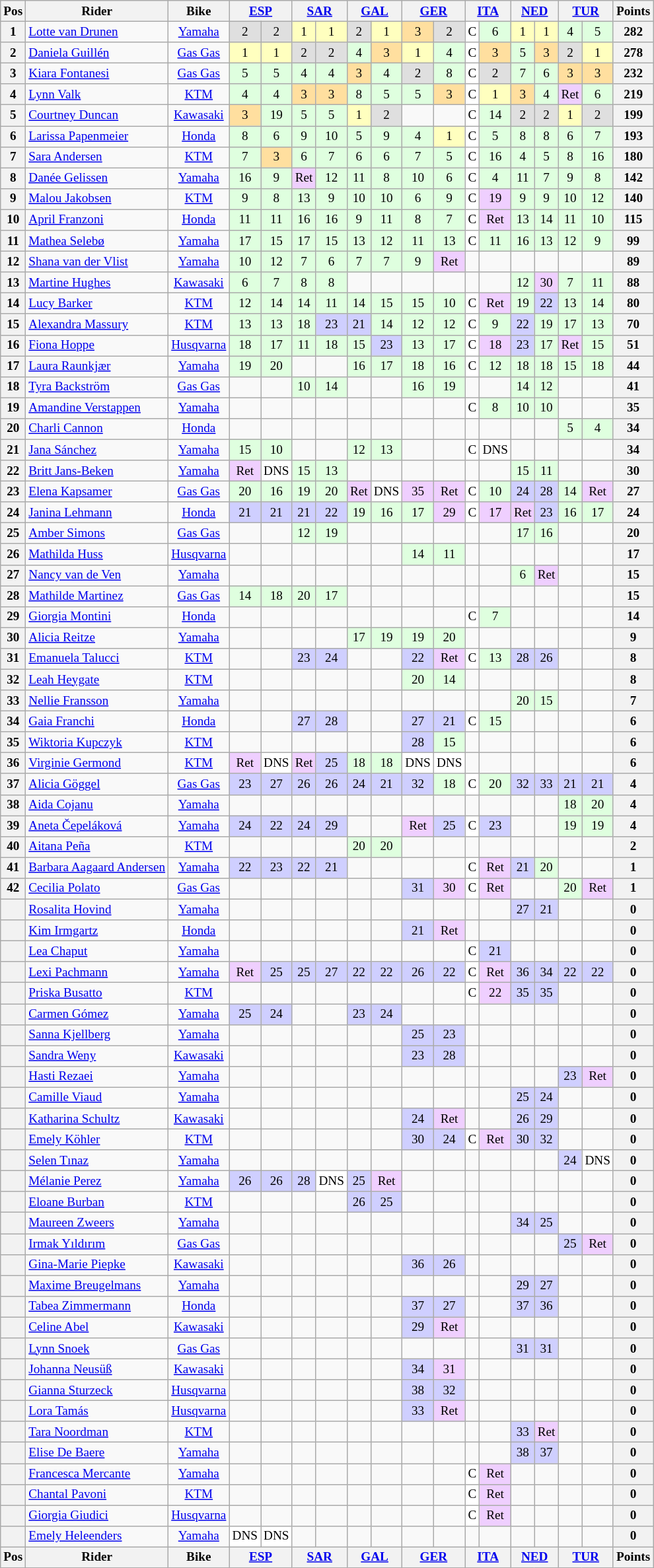<table class="wikitable" style="font-size: 80%; text-align:center">
<tr valign="top">
<th valign="middle">Pos</th>
<th valign="middle">Rider</th>
<th valign="middle">Bike</th>
<th colspan=2><a href='#'>ESP</a><br></th>
<th colspan=2><a href='#'>SAR</a><br></th>
<th colspan=2><a href='#'>GAL</a><br></th>
<th colspan=2><a href='#'>GER</a><br></th>
<th colspan=2><a href='#'>ITA</a><br></th>
<th colspan=2><a href='#'>NED</a><br></th>
<th colspan=2><a href='#'>TUR</a><br></th>
<th valign="middle">Points</th>
</tr>
<tr>
<th>1</th>
<td align=left> <a href='#'>Lotte van Drunen</a></td>
<td><a href='#'>Yamaha</a></td>
<td style="background:#dfdfdf;">2</td>
<td style="background:#dfdfdf;">2</td>
<td style="background:#ffffbf;">1</td>
<td style="background:#ffffbf;">1</td>
<td style="background:#dfdfdf;">2</td>
<td style="background:#ffffbf;">1</td>
<td style="background:#ffdf9f;">3</td>
<td style="background:#dfdfdf;">2</td>
<td style="background:#ffffff;">C</td>
<td style="background:#dfffdf;">6</td>
<td style="background:#ffffbf;">1</td>
<td style="background:#ffffbf;">1</td>
<td style="background:#dfffdf;">4</td>
<td style="background:#dfffdf;">5</td>
<th>282</th>
</tr>
<tr>
<th>2</th>
<td align=left> <a href='#'>Daniela Guillén</a></td>
<td><a href='#'>Gas Gas</a></td>
<td style="background:#ffffbf;">1</td>
<td style="background:#ffffbf;">1</td>
<td style="background:#dfdfdf;">2</td>
<td style="background:#dfdfdf;">2</td>
<td style="background:#dfffdf;">4</td>
<td style="background:#ffdf9f;">3</td>
<td style="background:#ffffbf;">1</td>
<td style="background:#dfffdf;">4</td>
<td style="background:#ffffff;">C</td>
<td style="background:#ffdf9f;">3</td>
<td style="background:#dfffdf;">5</td>
<td style="background:#ffdf9f;">3</td>
<td style="background:#dfdfdf;">2</td>
<td style="background:#ffffbf;">1</td>
<th>278</th>
</tr>
<tr>
<th>3</th>
<td align=left> <a href='#'>Kiara Fontanesi</a></td>
<td><a href='#'>Gas Gas</a></td>
<td style="background:#dfffdf;">5</td>
<td style="background:#dfffdf;">5</td>
<td style="background:#dfffdf;">4</td>
<td style="background:#dfffdf;">4</td>
<td style="background:#ffdf9f;">3</td>
<td style="background:#dfffdf;">4</td>
<td style="background:#dfdfdf;">2</td>
<td style="background:#dfffdf;">8</td>
<td style="background:#ffffff;">C</td>
<td style="background:#dfdfdf;">2</td>
<td style="background:#dfffdf;">7</td>
<td style="background:#dfffdf;">6</td>
<td style="background:#ffdf9f;">3</td>
<td style="background:#ffdf9f;">3</td>
<th>232</th>
</tr>
<tr>
<th>4</th>
<td align=left> <a href='#'>Lynn Valk</a></td>
<td><a href='#'>KTM</a></td>
<td style="background:#dfffdf;">4</td>
<td style="background:#dfffdf;">4</td>
<td style="background:#ffdf9f;">3</td>
<td style="background:#ffdf9f;">3</td>
<td style="background:#dfffdf;">8</td>
<td style="background:#dfffdf;">5</td>
<td style="background:#dfffdf;">5</td>
<td style="background:#ffdf9f;">3</td>
<td style="background:#ffffff;">C</td>
<td style="background:#ffffbf;">1</td>
<td style="background:#ffdf9f;">3</td>
<td style="background:#dfffdf;">4</td>
<td style="background:#efcfff;">Ret</td>
<td style="background:#dfffdf;">6</td>
<th>219</th>
</tr>
<tr>
<th>5</th>
<td align=left> <a href='#'>Courtney Duncan</a></td>
<td><a href='#'>Kawasaki</a></td>
<td style="background:#ffdf9f;">3</td>
<td style="background:#dfffdf;">19</td>
<td style="background:#dfffdf;">5</td>
<td style="background:#dfffdf;">5</td>
<td style="background:#ffffbf;">1</td>
<td style="background:#dfdfdf;">2</td>
<td></td>
<td></td>
<td style="background:#ffffff;">C</td>
<td style="background:#dfffdf;">14</td>
<td style="background:#dfdfdf;">2</td>
<td style="background:#dfdfdf;">2</td>
<td style="background:#ffffbf;">1</td>
<td style="background:#dfdfdf;">2</td>
<th>199</th>
</tr>
<tr>
<th>6</th>
<td align=left> <a href='#'>Larissa Papenmeier</a></td>
<td><a href='#'>Honda</a></td>
<td style="background:#dfffdf;">8</td>
<td style="background:#dfffdf;">6</td>
<td style="background:#dfffdf;">9</td>
<td style="background:#dfffdf;">10</td>
<td style="background:#dfffdf;">5</td>
<td style="background:#dfffdf;">9</td>
<td style="background:#dfffdf;">4</td>
<td style="background:#ffffbf;">1</td>
<td style="background:#ffffff;">C</td>
<td style="background:#dfffdf;">5</td>
<td style="background:#dfffdf;">8</td>
<td style="background:#dfffdf;">8</td>
<td style="background:#dfffdf;">6</td>
<td style="background:#dfffdf;">7</td>
<th>193</th>
</tr>
<tr>
<th>7</th>
<td align=left> <a href='#'>Sara Andersen</a></td>
<td><a href='#'>KTM</a></td>
<td style="background:#dfffdf;">7</td>
<td style="background:#ffdf9f;">3</td>
<td style="background:#dfffdf;">6</td>
<td style="background:#dfffdf;">7</td>
<td style="background:#dfffdf;">6</td>
<td style="background:#dfffdf;">6</td>
<td style="background:#dfffdf;">7</td>
<td style="background:#dfffdf;">5</td>
<td style="background:#ffffff;">C</td>
<td style="background:#dfffdf;">16</td>
<td style="background:#dfffdf;">4</td>
<td style="background:#dfffdf;">5</td>
<td style="background:#dfffdf;">8</td>
<td style="background:#dfffdf;">16</td>
<th>180</th>
</tr>
<tr>
<th>8</th>
<td align=left> <a href='#'>Danée Gelissen</a></td>
<td><a href='#'>Yamaha</a></td>
<td style="background:#dfffdf;">16</td>
<td style="background:#dfffdf;">9</td>
<td style="background:#efcfff;">Ret</td>
<td style="background:#dfffdf;">12</td>
<td style="background:#dfffdf;">11</td>
<td style="background:#dfffdf;">8</td>
<td style="background:#dfffdf;">10</td>
<td style="background:#dfffdf;">6</td>
<td style="background:#ffffff;">C</td>
<td style="background:#dfffdf;">4</td>
<td style="background:#dfffdf;">11</td>
<td style="background:#dfffdf;">7</td>
<td style="background:#dfffdf;">9</td>
<td style="background:#dfffdf;">8</td>
<th>142</th>
</tr>
<tr>
<th>9</th>
<td align=left> <a href='#'>Malou Jakobsen</a></td>
<td><a href='#'>KTM</a></td>
<td style="background:#dfffdf;">9</td>
<td style="background:#dfffdf;">8</td>
<td style="background:#dfffdf;">13</td>
<td style="background:#dfffdf;">9</td>
<td style="background:#dfffdf;">10</td>
<td style="background:#dfffdf;">10</td>
<td style="background:#dfffdf;">6</td>
<td style="background:#dfffdf;">9</td>
<td style="background:#ffffff;">C</td>
<td style="background:#efcfff;">19</td>
<td style="background:#dfffdf;">9</td>
<td style="background:#dfffdf;">9</td>
<td style="background:#dfffdf;">10</td>
<td style="background:#dfffdf;">12</td>
<th>140</th>
</tr>
<tr>
<th>10</th>
<td align=left> <a href='#'>April Franzoni</a></td>
<td><a href='#'>Honda</a></td>
<td style="background:#dfffdf;">11</td>
<td style="background:#dfffdf;">11</td>
<td style="background:#dfffdf;">16</td>
<td style="background:#dfffdf;">16</td>
<td style="background:#dfffdf;">9</td>
<td style="background:#dfffdf;">11</td>
<td style="background:#dfffdf;">8</td>
<td style="background:#dfffdf;">7</td>
<td style="background:#ffffff;">C</td>
<td style="background:#efcfff;">Ret</td>
<td style="background:#dfffdf;">13</td>
<td style="background:#dfffdf;">14</td>
<td style="background:#dfffdf;">11</td>
<td style="background:#dfffdf;">10</td>
<th>115</th>
</tr>
<tr>
<th>11</th>
<td align=left> <a href='#'>Mathea Selebø</a></td>
<td><a href='#'>Yamaha</a></td>
<td style="background:#dfffdf;">17</td>
<td style="background:#dfffdf;">15</td>
<td style="background:#dfffdf;">17</td>
<td style="background:#dfffdf;">15</td>
<td style="background:#dfffdf;">13</td>
<td style="background:#dfffdf;">12</td>
<td style="background:#dfffdf;">11</td>
<td style="background:#dfffdf;">13</td>
<td style="background:#ffffff;">C</td>
<td style="background:#dfffdf;">11</td>
<td style="background:#dfffdf;">16</td>
<td style="background:#dfffdf;">13</td>
<td style="background:#dfffdf;">12</td>
<td style="background:#dfffdf;">9</td>
<th>99</th>
</tr>
<tr>
<th>12</th>
<td align=left> <a href='#'>Shana van der Vlist</a></td>
<td><a href='#'>Yamaha</a></td>
<td style="background:#dfffdf;">10</td>
<td style="background:#dfffdf;">12</td>
<td style="background:#dfffdf;">7</td>
<td style="background:#dfffdf;">6</td>
<td style="background:#dfffdf;">7</td>
<td style="background:#dfffdf;">7</td>
<td style="background:#dfffdf;">9</td>
<td style="background:#efcfff;">Ret</td>
<td></td>
<td></td>
<td></td>
<td></td>
<td></td>
<td></td>
<th>89</th>
</tr>
<tr>
<th>13</th>
<td align=left> <a href='#'>Martine Hughes</a></td>
<td><a href='#'>Kawasaki</a></td>
<td style="background:#dfffdf;">6</td>
<td style="background:#dfffdf;">7</td>
<td style="background:#dfffdf;">8</td>
<td style="background:#dfffdf;">8</td>
<td></td>
<td></td>
<td></td>
<td></td>
<td></td>
<td></td>
<td style="background:#dfffdf;">12</td>
<td style="background:#efcfff;">30</td>
<td style="background:#dfffdf;">7</td>
<td style="background:#dfffdf;">11</td>
<th>88</th>
</tr>
<tr>
<th>14</th>
<td align=left> <a href='#'>Lucy Barker</a></td>
<td><a href='#'>KTM</a></td>
<td style="background:#dfffdf;">12</td>
<td style="background:#dfffdf;">14</td>
<td style="background:#dfffdf;">14</td>
<td style="background:#dfffdf;">11</td>
<td style="background:#dfffdf;">14</td>
<td style="background:#dfffdf;">15</td>
<td style="background:#dfffdf;">15</td>
<td style="background:#dfffdf;">10</td>
<td style="background:#ffffff;">C</td>
<td style="background:#efcfff;">Ret</td>
<td style="background:#dfffdf;">19</td>
<td style="background:#cfcfff;">22</td>
<td style="background:#dfffdf;">13</td>
<td style="background:#dfffdf;">14</td>
<th>80</th>
</tr>
<tr>
<th>15</th>
<td align=left> <a href='#'>Alexandra Massury</a></td>
<td><a href='#'>KTM</a></td>
<td style="background:#dfffdf;">13</td>
<td style="background:#dfffdf;">13</td>
<td style="background:#dfffdf;">18</td>
<td style="background:#cfcfff;">23</td>
<td style="background:#cfcfff;">21</td>
<td style="background:#dfffdf;">14</td>
<td style="background:#dfffdf;">12</td>
<td style="background:#dfffdf;">12</td>
<td style="background:#ffffff;">C</td>
<td style="background:#dfffdf;">9</td>
<td style="background:#cfcfff;">22</td>
<td style="background:#dfffdf;">19</td>
<td style="background:#dfffdf;">17</td>
<td style="background:#dfffdf;">13</td>
<th>70</th>
</tr>
<tr>
<th>16</th>
<td align=left> <a href='#'>Fiona Hoppe</a></td>
<td><a href='#'>Husqvarna</a></td>
<td style="background:#dfffdf;">18</td>
<td style="background:#dfffdf;">17</td>
<td style="background:#dfffdf;">11</td>
<td style="background:#dfffdf;">18</td>
<td style="background:#dfffdf;">15</td>
<td style="background:#cfcfff;">23</td>
<td style="background:#dfffdf;">13</td>
<td style="background:#dfffdf;">17</td>
<td style="background:#ffffff;">C</td>
<td style="background:#efcfff;">18</td>
<td style="background:#cfcfff;">23</td>
<td style="background:#dfffdf;">17</td>
<td style="background:#efcfff;">Ret</td>
<td style="background:#dfffdf;">15</td>
<th>51</th>
</tr>
<tr>
<th>17</th>
<td align=left> <a href='#'>Laura Raunkjær</a></td>
<td><a href='#'>Yamaha</a></td>
<td style="background:#dfffdf;">19</td>
<td style="background:#dfffdf;">20</td>
<td></td>
<td></td>
<td style="background:#dfffdf;">16</td>
<td style="background:#dfffdf;">17</td>
<td style="background:#dfffdf;">18</td>
<td style="background:#dfffdf;">16</td>
<td style="background:#ffffff;">C</td>
<td style="background:#dfffdf;">12</td>
<td style="background:#dfffdf;">18</td>
<td style="background:#dfffdf;">18</td>
<td style="background:#dfffdf;">15</td>
<td style="background:#dfffdf;">18</td>
<th>44</th>
</tr>
<tr>
<th>18</th>
<td align=left> <a href='#'>Tyra Backström</a></td>
<td><a href='#'>Gas Gas</a></td>
<td></td>
<td></td>
<td style="background:#dfffdf;">10</td>
<td style="background:#dfffdf;">14</td>
<td></td>
<td></td>
<td style="background:#dfffdf;">16</td>
<td style="background:#dfffdf;">19</td>
<td></td>
<td></td>
<td style="background:#dfffdf;">14</td>
<td style="background:#dfffdf;">12</td>
<td></td>
<td></td>
<th>41</th>
</tr>
<tr>
<th>19</th>
<td align=left> <a href='#'>Amandine Verstappen</a></td>
<td><a href='#'>Yamaha</a></td>
<td></td>
<td></td>
<td></td>
<td></td>
<td></td>
<td></td>
<td></td>
<td></td>
<td style="background:#ffffff;">C</td>
<td style="background:#dfffdf;">8</td>
<td style="background:#dfffdf;">10</td>
<td style="background:#dfffdf;">10</td>
<td></td>
<td></td>
<th>35</th>
</tr>
<tr>
<th>20</th>
<td align=left> <a href='#'>Charli Cannon</a></td>
<td><a href='#'>Honda</a></td>
<td></td>
<td></td>
<td></td>
<td></td>
<td></td>
<td></td>
<td></td>
<td></td>
<td></td>
<td></td>
<td></td>
<td></td>
<td style="background:#dfffdf;">5</td>
<td style="background:#dfffdf;">4</td>
<th>34</th>
</tr>
<tr>
<th>21</th>
<td align=left> <a href='#'>Jana Sánchez</a></td>
<td><a href='#'>Yamaha</a></td>
<td style="background:#dfffdf;">15</td>
<td style="background:#dfffdf;">10</td>
<td></td>
<td></td>
<td style="background:#dfffdf;">12</td>
<td style="background:#dfffdf;">13</td>
<td></td>
<td></td>
<td style="background:#ffffff;">C</td>
<td style="background:#ffffff;">DNS</td>
<td></td>
<td></td>
<td></td>
<td></td>
<th>34</th>
</tr>
<tr>
<th>22</th>
<td align=left> <a href='#'>Britt Jans-Beken</a></td>
<td><a href='#'>Yamaha</a></td>
<td style="background:#efcfff;">Ret</td>
<td style="background:#ffffff;">DNS</td>
<td style="background:#dfffdf;">15</td>
<td style="background:#dfffdf;">13</td>
<td></td>
<td></td>
<td></td>
<td></td>
<td></td>
<td></td>
<td style="background:#dfffdf;">15</td>
<td style="background:#dfffdf;">11</td>
<td></td>
<td></td>
<th>30</th>
</tr>
<tr>
<th>23</th>
<td align=left> <a href='#'>Elena Kapsamer</a></td>
<td><a href='#'>Gas Gas</a></td>
<td style="background:#dfffdf;">20</td>
<td style="background:#dfffdf;">16</td>
<td style="background:#dfffdf;">19</td>
<td style="background:#dfffdf;">20</td>
<td style="background:#efcfff;">Ret</td>
<td style="background:#ffffff;">DNS</td>
<td style="background:#efcfff;">35</td>
<td style="background:#efcfff;">Ret</td>
<td style="background:#ffffff;">C</td>
<td style="background:#dfffdf;">10</td>
<td style="background:#cfcfff;">24</td>
<td style="background:#cfcfff;">28</td>
<td style="background:#dfffdf;">14</td>
<td style="background:#efcfff;">Ret</td>
<th>27</th>
</tr>
<tr>
<th>24</th>
<td align=left> <a href='#'>Janina Lehmann</a></td>
<td><a href='#'>Honda</a></td>
<td style="background:#cfcfff;">21</td>
<td style="background:#cfcfff;">21</td>
<td style="background:#cfcfff;">21</td>
<td style="background:#cfcfff;">22</td>
<td style="background:#dfffdf;">19</td>
<td style="background:#dfffdf;">16</td>
<td style="background:#dfffdf;">17</td>
<td style="background:#efcfff;">29</td>
<td style="background:#ffffff;">C</td>
<td style="background:#efcfff;">17</td>
<td style="background:#efcfff;">Ret</td>
<td style="background:#cfcfff;">23</td>
<td style="background:#dfffdf;">16</td>
<td style="background:#dfffdf;">17</td>
<th>24</th>
</tr>
<tr>
<th>25</th>
<td align=left> <a href='#'>Amber Simons</a></td>
<td><a href='#'>Gas Gas</a></td>
<td></td>
<td></td>
<td style="background:#dfffdf;">12</td>
<td style="background:#dfffdf;">19</td>
<td></td>
<td></td>
<td></td>
<td></td>
<td></td>
<td></td>
<td style="background:#dfffdf;">17</td>
<td style="background:#dfffdf;">16</td>
<td></td>
<td></td>
<th>20</th>
</tr>
<tr>
<th>26</th>
<td align=left> <a href='#'>Mathilda Huss</a></td>
<td><a href='#'>Husqvarna</a></td>
<td></td>
<td></td>
<td></td>
<td></td>
<td></td>
<td></td>
<td style="background:#dfffdf;">14</td>
<td style="background:#dfffdf;">11</td>
<td></td>
<td></td>
<td></td>
<td></td>
<td></td>
<td></td>
<th>17</th>
</tr>
<tr>
<th>27</th>
<td align=left> <a href='#'>Nancy van de Ven</a></td>
<td><a href='#'>Yamaha</a></td>
<td></td>
<td></td>
<td></td>
<td></td>
<td></td>
<td></td>
<td></td>
<td></td>
<td></td>
<td></td>
<td style="background:#dfffdf;">6</td>
<td style="background:#efcfff;">Ret</td>
<td></td>
<td></td>
<th>15</th>
</tr>
<tr>
<th>28</th>
<td align=left> <a href='#'>Mathilde Martinez</a></td>
<td><a href='#'>Gas Gas</a></td>
<td style="background:#dfffdf;">14</td>
<td style="background:#dfffdf;">18</td>
<td style="background:#dfffdf;">20</td>
<td style="background:#dfffdf;">17</td>
<td></td>
<td></td>
<td></td>
<td></td>
<td></td>
<td></td>
<td></td>
<td></td>
<td></td>
<td></td>
<th>15</th>
</tr>
<tr>
<th>29</th>
<td align=left> <a href='#'>Giorgia Montini</a></td>
<td><a href='#'>Honda</a></td>
<td></td>
<td></td>
<td></td>
<td></td>
<td></td>
<td></td>
<td></td>
<td></td>
<td style="background:#ffffff;">C</td>
<td style="background:#dfffdf;">7</td>
<td></td>
<td></td>
<td></td>
<td></td>
<th>14</th>
</tr>
<tr>
<th>30</th>
<td align=left> <a href='#'>Alicia Reitze</a></td>
<td><a href='#'>Yamaha</a></td>
<td></td>
<td></td>
<td></td>
<td></td>
<td style="background:#dfffdf;">17</td>
<td style="background:#dfffdf;">19</td>
<td style="background:#dfffdf;">19</td>
<td style="background:#dfffdf;">20</td>
<td></td>
<td></td>
<td></td>
<td></td>
<td></td>
<td></td>
<th>9</th>
</tr>
<tr>
<th>31</th>
<td align=left> <a href='#'>Emanuela Talucci</a></td>
<td><a href='#'>KTM</a></td>
<td></td>
<td></td>
<td style="background:#cfcfff;">23</td>
<td style="background:#cfcfff;">24</td>
<td></td>
<td></td>
<td style="background:#cfcfff;">22</td>
<td style="background:#efcfff;">Ret</td>
<td style="background:#ffffff;">C</td>
<td style="background:#dfffdf;">13</td>
<td style="background:#cfcfff;">28</td>
<td style="background:#cfcfff;">26</td>
<td></td>
<td></td>
<th>8</th>
</tr>
<tr>
<th>32</th>
<td align=left> <a href='#'>Leah Heygate</a></td>
<td><a href='#'>KTM</a></td>
<td></td>
<td></td>
<td></td>
<td></td>
<td></td>
<td></td>
<td style="background:#dfffdf;">20</td>
<td style="background:#dfffdf;">14</td>
<td></td>
<td></td>
<td></td>
<td></td>
<td></td>
<td></td>
<th>8</th>
</tr>
<tr>
<th>33</th>
<td align=left> <a href='#'>Nellie Fransson</a></td>
<td><a href='#'>Yamaha</a></td>
<td></td>
<td></td>
<td></td>
<td></td>
<td></td>
<td></td>
<td></td>
<td></td>
<td></td>
<td></td>
<td style="background:#dfffdf;">20</td>
<td style="background:#dfffdf;">15</td>
<td></td>
<td></td>
<th>7</th>
</tr>
<tr>
<th>34</th>
<td align=left> <a href='#'>Gaia Franchi</a></td>
<td><a href='#'>Honda</a></td>
<td></td>
<td></td>
<td style="background:#cfcfff;">27</td>
<td style="background:#cfcfff;">28</td>
<td></td>
<td></td>
<td style="background:#cfcfff;">27</td>
<td style="background:#cfcfff;">21</td>
<td style="background:#ffffff;">C</td>
<td style="background:#dfffdf;">15</td>
<td></td>
<td></td>
<td></td>
<td></td>
<th>6</th>
</tr>
<tr>
<th>35</th>
<td align=left> <a href='#'>Wiktoria Kupczyk</a></td>
<td><a href='#'>KTM</a></td>
<td></td>
<td></td>
<td></td>
<td></td>
<td></td>
<td></td>
<td style="background:#cfcfff;">28</td>
<td style="background:#dfffdf;">15</td>
<td></td>
<td></td>
<td></td>
<td></td>
<td></td>
<td></td>
<th>6</th>
</tr>
<tr>
<th>36</th>
<td align=left> <a href='#'>Virginie Germond</a></td>
<td><a href='#'>KTM</a></td>
<td style="background:#efcfff;">Ret</td>
<td style="background:#ffffff;">DNS</td>
<td style="background:#efcfff;">Ret</td>
<td style="background:#cfcfff;">25</td>
<td style="background:#dfffdf;">18</td>
<td style="background:#dfffdf;">18</td>
<td style="background:#ffffff;">DNS</td>
<td style="background:#ffffff;">DNS</td>
<td></td>
<td></td>
<td></td>
<td></td>
<td></td>
<td></td>
<th>6</th>
</tr>
<tr>
<th>37</th>
<td align=left> <a href='#'>Alicia Göggel</a></td>
<td><a href='#'>Gas Gas</a></td>
<td style="background:#cfcfff;">23</td>
<td style="background:#cfcfff;">27</td>
<td style="background:#cfcfff;">26</td>
<td style="background:#cfcfff;">26</td>
<td style="background:#cfcfff;">24</td>
<td style="background:#cfcfff;">21</td>
<td style="background:#cfcfff;">32</td>
<td style="background:#dfffdf;">18</td>
<td style="background:#ffffff;">C</td>
<td style="background:#dfffdf;">20</td>
<td style="background:#cfcfff;">32</td>
<td style="background:#cfcfff;">33</td>
<td style="background:#cfcfff;">21</td>
<td style="background:#cfcfff;">21</td>
<th>4</th>
</tr>
<tr>
<th>38</th>
<td align=left> <a href='#'>Aida Cojanu</a></td>
<td><a href='#'>Yamaha</a></td>
<td></td>
<td></td>
<td></td>
<td></td>
<td></td>
<td></td>
<td></td>
<td></td>
<td></td>
<td></td>
<td></td>
<td></td>
<td style="background:#dfffdf;">18</td>
<td style="background:#dfffdf;">20</td>
<th>4</th>
</tr>
<tr>
<th>39</th>
<td align=left> <a href='#'>Aneta Čepeláková</a></td>
<td><a href='#'>Yamaha</a></td>
<td style="background:#cfcfff;">24</td>
<td style="background:#cfcfff;">22</td>
<td style="background:#cfcfff;">24</td>
<td style="background:#cfcfff;">29</td>
<td></td>
<td></td>
<td style="background:#efcfff;">Ret</td>
<td style="background:#cfcfff;">25</td>
<td style="background:#ffffff;">C</td>
<td style="background:#cfcfff;">23</td>
<td></td>
<td></td>
<td style="background:#dfffdf;">19</td>
<td style="background:#dfffdf;">19</td>
<th>4</th>
</tr>
<tr>
<th>40</th>
<td align=left> <a href='#'>Aitana Peña</a></td>
<td><a href='#'>KTM</a></td>
<td></td>
<td></td>
<td></td>
<td></td>
<td style="background:#dfffdf;">20</td>
<td style="background:#dfffdf;">20</td>
<td></td>
<td></td>
<td></td>
<td></td>
<td></td>
<td></td>
<td></td>
<td></td>
<th>2</th>
</tr>
<tr>
<th>41</th>
<td align=left> <a href='#'>Barbara Aagaard Andersen</a></td>
<td><a href='#'>Yamaha</a></td>
<td style="background:#cfcfff;">22</td>
<td style="background:#cfcfff;">23</td>
<td style="background:#cfcfff;">22</td>
<td style="background:#cfcfff;">21</td>
<td></td>
<td></td>
<td></td>
<td></td>
<td style="background:#ffffff;">C</td>
<td style="background:#efcfff;">Ret</td>
<td style="background:#cfcfff;">21</td>
<td style="background:#dfffdf;">20</td>
<td></td>
<td></td>
<th>1</th>
</tr>
<tr>
<th>42</th>
<td align=left> <a href='#'>Cecilia Polato</a></td>
<td><a href='#'>Gas Gas</a></td>
<td></td>
<td></td>
<td></td>
<td></td>
<td></td>
<td></td>
<td style="background:#cfcfff;">31</td>
<td style="background:#efcfff;">30</td>
<td style="background:#ffffff;">C</td>
<td style="background:#efcfff;">Ret</td>
<td></td>
<td></td>
<td style="background:#dfffdf;">20</td>
<td style="background:#efcfff;">Ret</td>
<th>1</th>
</tr>
<tr>
<th></th>
<td align=left> <a href='#'>Rosalita Hovind</a></td>
<td><a href='#'>Yamaha</a></td>
<td></td>
<td></td>
<td></td>
<td></td>
<td></td>
<td></td>
<td></td>
<td></td>
<td></td>
<td></td>
<td style="background:#cfcfff;">27</td>
<td style="background:#cfcfff;">21</td>
<td></td>
<td></td>
<th>0</th>
</tr>
<tr>
<th></th>
<td align=left> <a href='#'>Kim Irmgartz</a></td>
<td><a href='#'>Honda</a></td>
<td></td>
<td></td>
<td></td>
<td></td>
<td></td>
<td></td>
<td style="background:#cfcfff;">21</td>
<td style="background:#efcfff;">Ret</td>
<td></td>
<td></td>
<td></td>
<td></td>
<td></td>
<td></td>
<th>0</th>
</tr>
<tr>
<th></th>
<td align=left> <a href='#'>Lea Chaput</a></td>
<td><a href='#'>Yamaha</a></td>
<td></td>
<td></td>
<td></td>
<td></td>
<td></td>
<td></td>
<td></td>
<td></td>
<td style="background:#ffffff;">C</td>
<td style="background:#cfcfff;">21</td>
<td></td>
<td></td>
<td></td>
<td></td>
<th>0</th>
</tr>
<tr>
<th></th>
<td align=left> <a href='#'>Lexi Pachmann</a></td>
<td><a href='#'>Yamaha</a></td>
<td style="background:#efcfff;">Ret</td>
<td style="background:#cfcfff;">25</td>
<td style="background:#cfcfff;">25</td>
<td style="background:#cfcfff;">27</td>
<td style="background:#cfcfff;">22</td>
<td style="background:#cfcfff;">22</td>
<td style="background:#cfcfff;">26</td>
<td style="background:#cfcfff;">22</td>
<td style="background:#ffffff;">C</td>
<td style="background:#efcfff;">Ret</td>
<td style="background:#cfcfff;">36</td>
<td style="background:#cfcfff;">34</td>
<td style="background:#cfcfff;">22</td>
<td style="background:#cfcfff;">22</td>
<th>0</th>
</tr>
<tr>
<th></th>
<td align=left> <a href='#'>Priska Busatto</a></td>
<td><a href='#'>KTM</a></td>
<td></td>
<td></td>
<td></td>
<td></td>
<td></td>
<td></td>
<td></td>
<td></td>
<td style="background:#ffffff;">C</td>
<td style="background:#efcfff;">22</td>
<td style="background:#cfcfff;">35</td>
<td style="background:#cfcfff;">35</td>
<td></td>
<td></td>
<th>0</th>
</tr>
<tr>
<th></th>
<td align=left> <a href='#'>Carmen Gómez</a></td>
<td><a href='#'>Yamaha</a></td>
<td style="background:#cfcfff;">25</td>
<td style="background:#cfcfff;">24</td>
<td></td>
<td></td>
<td style="background:#cfcfff;">23</td>
<td style="background:#cfcfff;">24</td>
<td></td>
<td></td>
<td></td>
<td></td>
<td></td>
<td></td>
<td></td>
<td></td>
<th>0</th>
</tr>
<tr>
<th></th>
<td align=left> <a href='#'>Sanna Kjellberg</a></td>
<td><a href='#'>Yamaha</a></td>
<td></td>
<td></td>
<td></td>
<td></td>
<td></td>
<td></td>
<td style="background:#cfcfff;">25</td>
<td style="background:#cfcfff;">23</td>
<td></td>
<td></td>
<td></td>
<td></td>
<td></td>
<td></td>
<th>0</th>
</tr>
<tr>
<th></th>
<td align=left> <a href='#'>Sandra Weny</a></td>
<td><a href='#'>Kawasaki</a></td>
<td></td>
<td></td>
<td></td>
<td></td>
<td></td>
<td></td>
<td style="background:#cfcfff;">23</td>
<td style="background:#cfcfff;">28</td>
<td></td>
<td></td>
<td></td>
<td></td>
<td></td>
<td></td>
<th>0</th>
</tr>
<tr>
<th></th>
<td align=left> <a href='#'>Hasti Rezaei</a></td>
<td><a href='#'>Yamaha</a></td>
<td></td>
<td></td>
<td></td>
<td></td>
<td></td>
<td></td>
<td></td>
<td></td>
<td></td>
<td></td>
<td></td>
<td></td>
<td style="background:#cfcfff;">23</td>
<td style="background:#efcfff;">Ret</td>
<th>0</th>
</tr>
<tr>
<th></th>
<td align=left> <a href='#'>Camille Viaud</a></td>
<td><a href='#'>Yamaha</a></td>
<td></td>
<td></td>
<td></td>
<td></td>
<td></td>
<td></td>
<td></td>
<td></td>
<td></td>
<td></td>
<td style="background:#cfcfff;">25</td>
<td style="background:#cfcfff;">24</td>
<td></td>
<td></td>
<th>0</th>
</tr>
<tr>
<th></th>
<td align=left> <a href='#'>Katharina Schultz</a></td>
<td><a href='#'>Kawasaki</a></td>
<td></td>
<td></td>
<td></td>
<td></td>
<td></td>
<td></td>
<td style="background:#cfcfff;">24</td>
<td style="background:#efcfff;">Ret</td>
<td></td>
<td></td>
<td style="background:#cfcfff;">26</td>
<td style="background:#cfcfff;">29</td>
<td></td>
<td></td>
<th>0</th>
</tr>
<tr>
<th></th>
<td align=left> <a href='#'>Emely Köhler</a></td>
<td><a href='#'>KTM</a></td>
<td></td>
<td></td>
<td></td>
<td></td>
<td></td>
<td></td>
<td style="background:#cfcfff;">30</td>
<td style="background:#cfcfff;">24</td>
<td style="background:#ffffff;">C</td>
<td style="background:#efcfff;">Ret</td>
<td style="background:#cfcfff;">30</td>
<td style="background:#cfcfff;">32</td>
<td></td>
<td></td>
<th>0</th>
</tr>
<tr>
<th></th>
<td align=left> <a href='#'>Selen Tınaz</a></td>
<td><a href='#'>Yamaha</a></td>
<td></td>
<td></td>
<td></td>
<td></td>
<td></td>
<td></td>
<td></td>
<td></td>
<td></td>
<td></td>
<td></td>
<td></td>
<td style="background:#cfcfff;">24</td>
<td style="background:#ffffff;">DNS</td>
<th>0</th>
</tr>
<tr>
<th></th>
<td align=left> <a href='#'>Mélanie Perez</a></td>
<td><a href='#'>Yamaha</a></td>
<td style="background:#cfcfff;">26</td>
<td style="background:#cfcfff;">26</td>
<td style="background:#cfcfff;">28</td>
<td style="background:#ffffff;">DNS</td>
<td style="background:#cfcfff;">25</td>
<td style="background:#efcfff;">Ret</td>
<td></td>
<td></td>
<td></td>
<td></td>
<td></td>
<td></td>
<td></td>
<td></td>
<th>0</th>
</tr>
<tr>
<th></th>
<td align=left> <a href='#'>Eloane Burban</a></td>
<td><a href='#'>KTM</a></td>
<td></td>
<td></td>
<td></td>
<td></td>
<td style="background:#cfcfff;">26</td>
<td style="background:#cfcfff;">25</td>
<td></td>
<td></td>
<td></td>
<td></td>
<td></td>
<td></td>
<td></td>
<td></td>
<th>0</th>
</tr>
<tr>
<th></th>
<td align=left> <a href='#'>Maureen Zweers</a></td>
<td><a href='#'>Yamaha</a></td>
<td></td>
<td></td>
<td></td>
<td></td>
<td></td>
<td></td>
<td></td>
<td></td>
<td></td>
<td></td>
<td style="background:#cfcfff;">34</td>
<td style="background:#cfcfff;">25</td>
<td></td>
<td></td>
<th>0</th>
</tr>
<tr>
<th></th>
<td align=left> <a href='#'>Irmak Yıldırım</a></td>
<td><a href='#'>Gas Gas</a></td>
<td></td>
<td></td>
<td></td>
<td></td>
<td></td>
<td></td>
<td></td>
<td></td>
<td></td>
<td></td>
<td></td>
<td></td>
<td style="background:#cfcfff;">25</td>
<td style="background:#efcfff;">Ret</td>
<th>0</th>
</tr>
<tr>
<th></th>
<td align=left> <a href='#'>Gina-Marie Piepke</a></td>
<td><a href='#'>Kawasaki</a></td>
<td></td>
<td></td>
<td></td>
<td></td>
<td></td>
<td></td>
<td style="background:#cfcfff;">36</td>
<td style="background:#cfcfff;">26</td>
<td></td>
<td></td>
<td></td>
<td></td>
<td></td>
<td></td>
<th>0</th>
</tr>
<tr>
<th></th>
<td align=left> <a href='#'>Maxime Breugelmans</a></td>
<td><a href='#'>Yamaha</a></td>
<td></td>
<td></td>
<td></td>
<td></td>
<td></td>
<td></td>
<td></td>
<td></td>
<td></td>
<td></td>
<td style="background:#cfcfff;">29</td>
<td style="background:#cfcfff;">27</td>
<td></td>
<td></td>
<th>0</th>
</tr>
<tr>
<th></th>
<td align=left> <a href='#'>Tabea Zimmermann</a></td>
<td><a href='#'>Honda</a></td>
<td></td>
<td></td>
<td></td>
<td></td>
<td></td>
<td></td>
<td style="background:#cfcfff;">37</td>
<td style="background:#cfcfff;">27</td>
<td></td>
<td></td>
<td style="background:#cfcfff;">37</td>
<td style="background:#cfcfff;">36</td>
<td></td>
<td></td>
<th>0</th>
</tr>
<tr>
<th></th>
<td align=left> <a href='#'>Celine Abel</a></td>
<td><a href='#'>Kawasaki</a></td>
<td></td>
<td></td>
<td></td>
<td></td>
<td></td>
<td></td>
<td style="background:#cfcfff;">29</td>
<td style="background:#efcfff;">Ret</td>
<td></td>
<td></td>
<td></td>
<td></td>
<td></td>
<td></td>
<th>0</th>
</tr>
<tr>
<th></th>
<td align=left> <a href='#'>Lynn Snoek</a></td>
<td><a href='#'>Gas Gas</a></td>
<td></td>
<td></td>
<td></td>
<td></td>
<td></td>
<td></td>
<td></td>
<td></td>
<td></td>
<td></td>
<td style="background:#cfcfff;">31</td>
<td style="background:#cfcfff;">31</td>
<td></td>
<td></td>
<th>0</th>
</tr>
<tr>
<th></th>
<td align=left> <a href='#'>Johanna Neusüß</a></td>
<td><a href='#'>Kawasaki</a></td>
<td></td>
<td></td>
<td></td>
<td></td>
<td></td>
<td></td>
<td style="background:#cfcfff;">34</td>
<td style="background:#efcfff;">31</td>
<td></td>
<td></td>
<td></td>
<td></td>
<td></td>
<td></td>
<th>0</th>
</tr>
<tr>
<th></th>
<td align=left> <a href='#'>Gianna Sturzeck</a></td>
<td><a href='#'>Husqvarna</a></td>
<td></td>
<td></td>
<td></td>
<td></td>
<td></td>
<td></td>
<td style="background:#cfcfff;">38</td>
<td style="background:#cfcfff;">32</td>
<td></td>
<td></td>
<td></td>
<td></td>
<td></td>
<td></td>
<th>0</th>
</tr>
<tr>
<th></th>
<td align=left> <a href='#'>Lora Tamás</a></td>
<td><a href='#'>Husqvarna</a></td>
<td></td>
<td></td>
<td></td>
<td></td>
<td></td>
<td></td>
<td style="background:#cfcfff;">33</td>
<td style="background:#efcfff;">Ret</td>
<td></td>
<td></td>
<td></td>
<td></td>
<td></td>
<td></td>
<th>0</th>
</tr>
<tr>
<th></th>
<td align=left> <a href='#'>Tara Noordman</a></td>
<td><a href='#'>KTM</a></td>
<td></td>
<td></td>
<td></td>
<td></td>
<td></td>
<td></td>
<td></td>
<td></td>
<td></td>
<td></td>
<td style="background:#cfcfff;">33</td>
<td style="background:#efcfff;">Ret</td>
<td></td>
<td></td>
<th>0</th>
</tr>
<tr>
<th></th>
<td align=left> <a href='#'>Elise De Baere</a></td>
<td><a href='#'>Yamaha</a></td>
<td></td>
<td></td>
<td></td>
<td></td>
<td></td>
<td></td>
<td></td>
<td></td>
<td></td>
<td></td>
<td style="background:#cfcfff;">38</td>
<td style="background:#cfcfff;">37</td>
<td></td>
<td></td>
<th>0</th>
</tr>
<tr>
<th></th>
<td align=left> <a href='#'>Francesca Mercante</a></td>
<td><a href='#'>Yamaha</a></td>
<td></td>
<td></td>
<td></td>
<td></td>
<td></td>
<td></td>
<td></td>
<td></td>
<td style="background:#ffffff;">C</td>
<td style="background:#efcfff;">Ret</td>
<td></td>
<td></td>
<td></td>
<td></td>
<th>0</th>
</tr>
<tr>
<th></th>
<td align=left> <a href='#'>Chantal Pavoni</a></td>
<td><a href='#'>KTM</a></td>
<td></td>
<td></td>
<td></td>
<td></td>
<td></td>
<td></td>
<td></td>
<td></td>
<td style="background:#ffffff;">C</td>
<td style="background:#efcfff;">Ret</td>
<td></td>
<td></td>
<td></td>
<td></td>
<th>0</th>
</tr>
<tr>
<th></th>
<td align=left> <a href='#'>Giorgia Giudici</a></td>
<td><a href='#'>Husqvarna</a></td>
<td></td>
<td></td>
<td></td>
<td></td>
<td></td>
<td></td>
<td></td>
<td></td>
<td style="background:#ffffff;">C</td>
<td style="background:#efcfff;">Ret</td>
<td></td>
<td></td>
<td></td>
<td></td>
<th>0</th>
</tr>
<tr>
<th></th>
<td align=left> <a href='#'>Emely Heleenders</a></td>
<td><a href='#'>Yamaha</a></td>
<td style="background:#ffffff;">DNS</td>
<td style="background:#ffffff;">DNS</td>
<td></td>
<td></td>
<td></td>
<td></td>
<td></td>
<td></td>
<td></td>
<td></td>
<td></td>
<td></td>
<td></td>
<td></td>
<th>0</th>
</tr>
<tr valign="top">
<th valign="middle">Pos</th>
<th valign="middle">Rider</th>
<th valign="middle">Bike</th>
<th colspan=2><a href='#'>ESP</a><br></th>
<th colspan=2><a href='#'>SAR</a><br></th>
<th colspan=2><a href='#'>GAL</a><br></th>
<th colspan=2><a href='#'>GER</a><br></th>
<th colspan=2><a href='#'>ITA</a><br></th>
<th colspan=2><a href='#'>NED</a><br></th>
<th colspan=2><a href='#'>TUR</a><br></th>
<th valign="middle">Points</th>
</tr>
</table>
